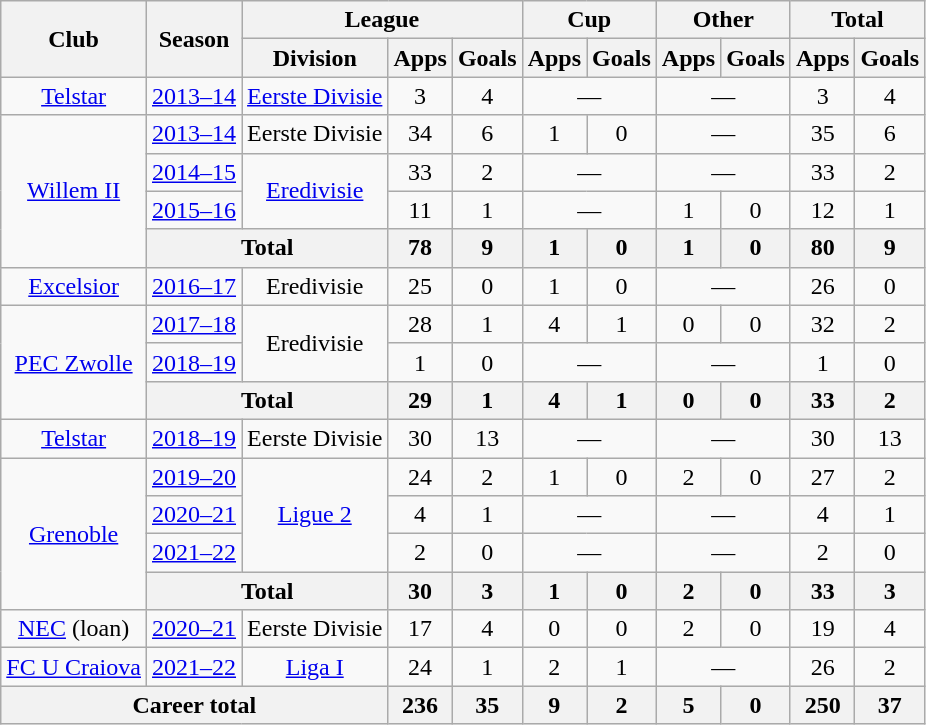<table class="wikitable" style="text-align: center">
<tr>
<th rowspan="2">Club</th>
<th rowspan="2">Season</th>
<th colspan="3">League</th>
<th colspan="2">Cup</th>
<th colspan="2">Other</th>
<th colspan="2">Total</th>
</tr>
<tr>
<th>Division</th>
<th>Apps</th>
<th>Goals</th>
<th>Apps</th>
<th>Goals</th>
<th>Apps</th>
<th>Goals</th>
<th>Apps</th>
<th>Goals</th>
</tr>
<tr>
<td><a href='#'>Telstar</a></td>
<td><a href='#'>2013–14</a></td>
<td><a href='#'>Eerste Divisie</a></td>
<td>3</td>
<td>4</td>
<td colspan="2">—</td>
<td colspan="2">—</td>
<td>3</td>
<td>4</td>
</tr>
<tr>
<td rowspan="4"><a href='#'>Willem II</a></td>
<td><a href='#'>2013–14</a></td>
<td>Eerste Divisie</td>
<td>34</td>
<td>6</td>
<td>1</td>
<td>0</td>
<td colspan="2">—</td>
<td>35</td>
<td>6</td>
</tr>
<tr>
<td><a href='#'>2014–15</a></td>
<td rowspan="2"><a href='#'>Eredivisie</a></td>
<td>33</td>
<td>2</td>
<td colspan="2">—</td>
<td colspan="2">—</td>
<td>33</td>
<td>2</td>
</tr>
<tr>
<td><a href='#'>2015–16</a></td>
<td>11</td>
<td>1</td>
<td colspan="2">—</td>
<td>1</td>
<td>0</td>
<td>12</td>
<td>1</td>
</tr>
<tr>
<th colspan="2">Total</th>
<th>78</th>
<th>9</th>
<th>1</th>
<th>0</th>
<th>1</th>
<th>0</th>
<th>80</th>
<th>9</th>
</tr>
<tr>
<td><a href='#'>Excelsior</a></td>
<td><a href='#'>2016–17</a></td>
<td>Eredivisie</td>
<td>25</td>
<td>0</td>
<td>1</td>
<td>0</td>
<td colspan="2">—</td>
<td>26</td>
<td>0</td>
</tr>
<tr>
<td rowspan="3"><a href='#'>PEC Zwolle</a></td>
<td><a href='#'>2017–18</a></td>
<td rowspan="2">Eredivisie</td>
<td>28</td>
<td>1</td>
<td>4</td>
<td>1</td>
<td>0</td>
<td>0</td>
<td>32</td>
<td>2</td>
</tr>
<tr>
<td><a href='#'>2018–19</a></td>
<td>1</td>
<td>0</td>
<td colspan="2">—</td>
<td colspan="2">—</td>
<td>1</td>
<td>0</td>
</tr>
<tr>
<th colspan="2">Total</th>
<th>29</th>
<th>1</th>
<th>4</th>
<th>1</th>
<th>0</th>
<th>0</th>
<th>33</th>
<th>2</th>
</tr>
<tr>
<td><a href='#'>Telstar</a></td>
<td><a href='#'>2018–19</a></td>
<td>Eerste Divisie</td>
<td>30</td>
<td>13</td>
<td colspan="2">—</td>
<td colspan="2">—</td>
<td>30</td>
<td>13</td>
</tr>
<tr>
<td rowspan="4"><a href='#'>Grenoble</a></td>
<td><a href='#'>2019–20</a></td>
<td rowspan="3"><a href='#'>Ligue 2</a></td>
<td>24</td>
<td>2</td>
<td>1</td>
<td>0</td>
<td>2</td>
<td>0</td>
<td>27</td>
<td>2</td>
</tr>
<tr>
<td><a href='#'>2020–21</a></td>
<td>4</td>
<td>1</td>
<td colspan="2">—</td>
<td colspan="2">—</td>
<td>4</td>
<td>1</td>
</tr>
<tr>
<td><a href='#'>2021–22</a></td>
<td>2</td>
<td>0</td>
<td colspan="2">—</td>
<td colspan="2">—</td>
<td>2</td>
<td>0</td>
</tr>
<tr>
<th colspan="2">Total</th>
<th>30</th>
<th>3</th>
<th>1</th>
<th>0</th>
<th>2</th>
<th>0</th>
<th>33</th>
<th>3</th>
</tr>
<tr>
<td><a href='#'>NEC</a> (loan)</td>
<td><a href='#'>2020–21</a></td>
<td>Eerste Divisie</td>
<td>17</td>
<td>4</td>
<td>0</td>
<td>0</td>
<td>2</td>
<td>0</td>
<td>19</td>
<td>4</td>
</tr>
<tr>
<td><a href='#'>FC U Craiova</a></td>
<td><a href='#'>2021–22</a></td>
<td><a href='#'>Liga I</a></td>
<td>24</td>
<td>1</td>
<td>2</td>
<td>1</td>
<td colspan="2">—</td>
<td>26</td>
<td>2</td>
</tr>
<tr>
<th colspan="3">Career total</th>
<th>236</th>
<th>35</th>
<th>9</th>
<th>2</th>
<th>5</th>
<th>0</th>
<th>250</th>
<th>37</th>
</tr>
</table>
